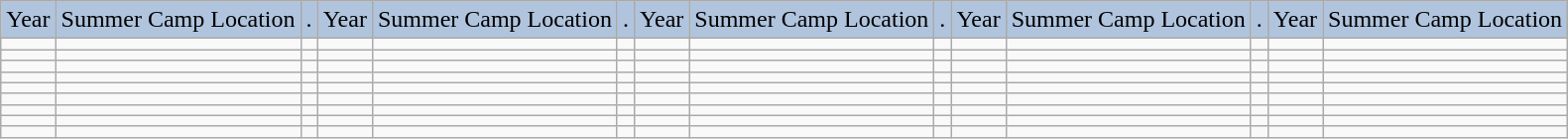<table class="wikitable">
<tr style="background:#b0c4de; text-align:center;">
<td>Year</td>
<td>Summer Camp Location</td>
<td>.</td>
<td>Year</td>
<td>Summer Camp Location</td>
<td>.</td>
<td>Year</td>
<td>Summer Camp Location</td>
<td>.</td>
<td>Year</td>
<td>Summer Camp Location</td>
<td>.</td>
<td>Year</td>
<td>Summer Camp Location</td>
</tr>
<tr>
<td></td>
<td></td>
<td></td>
<td></td>
<td></td>
<td></td>
<td></td>
<td></td>
<td></td>
<td></td>
<td></td>
<td></td>
<td></td>
<td></td>
</tr>
<tr>
<td></td>
<td></td>
<td></td>
<td></td>
<td></td>
<td></td>
<td></td>
<td></td>
<td></td>
<td></td>
<td></td>
<td></td>
<td></td>
<td></td>
</tr>
<tr>
<td></td>
<td></td>
<td></td>
<td></td>
<td></td>
<td></td>
<td></td>
<td></td>
<td></td>
<td></td>
<td></td>
<td></td>
<td></td>
<td></td>
</tr>
<tr>
<td></td>
<td></td>
<td></td>
<td></td>
<td></td>
<td></td>
<td></td>
<td></td>
<td></td>
<td></td>
<td></td>
<td></td>
<td></td>
<td></td>
</tr>
<tr>
<td></td>
<td></td>
<td></td>
<td></td>
<td></td>
<td></td>
<td></td>
<td></td>
<td></td>
<td></td>
<td></td>
<td></td>
<td></td>
<td></td>
</tr>
<tr>
<td></td>
<td></td>
<td></td>
<td></td>
<td></td>
<td></td>
<td></td>
<td></td>
<td></td>
<td></td>
<td></td>
<td></td>
<td></td>
<td></td>
</tr>
<tr>
<td></td>
<td></td>
<td></td>
<td></td>
<td></td>
<td></td>
<td></td>
<td></td>
<td></td>
<td></td>
<td></td>
<td></td>
<td></td>
<td></td>
</tr>
<tr>
<td></td>
<td></td>
<td></td>
<td></td>
<td></td>
<td></td>
<td></td>
<td></td>
<td></td>
<td></td>
<td></td>
<td></td>
<td></td>
<td></td>
</tr>
<tr>
<td></td>
<td></td>
<td></td>
<td></td>
<td></td>
<td></td>
<td></td>
<td></td>
<td></td>
<td></td>
<td></td>
<td></td>
<td></td>
<td></td>
</tr>
</table>
